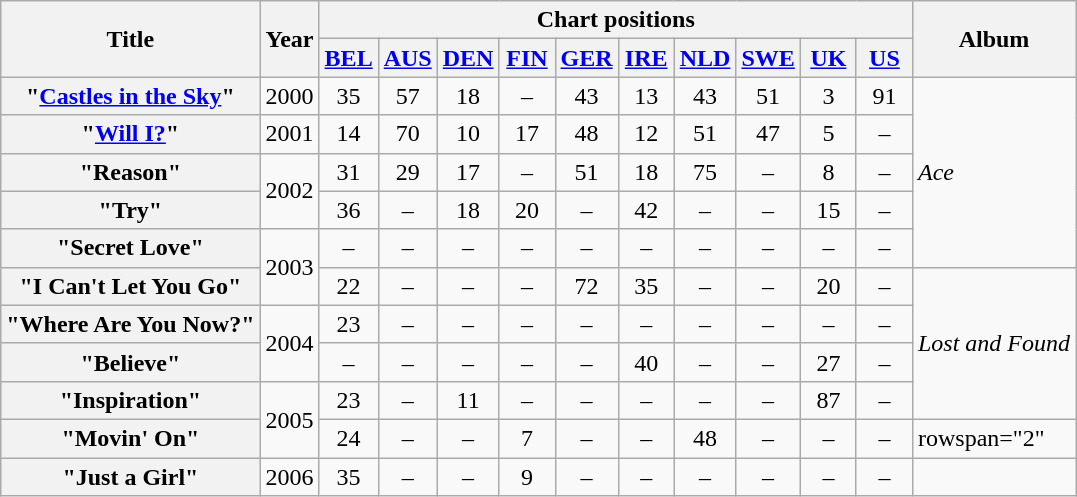<table class="wikitable plainrowheaders">
<tr>
<th scope="col" rowspan="2">Title</th>
<th scope="col" rowspan="2">Year</th>
<th scope="col" colspan="10">Chart positions</th>
<th scope="col" rowspan="2">Album</th>
</tr>
<tr>
<th width="30"><a href='#'>BEL</a><br></th>
<th width="30"><a href='#'>AUS</a><br></th>
<th width="30"><a href='#'>DEN</a><br></th>
<th width="30"><a href='#'>FIN</a><br></th>
<th width="30"><a href='#'>GER</a><br></th>
<th width="30"><a href='#'>IRE</a><br></th>
<th width="30"><a href='#'>NLD</a><br></th>
<th width="30"><a href='#'>SWE</a><br></th>
<th width="30"><a href='#'>UK</a><br></th>
<th width="30"><a href='#'>US</a><br></th>
</tr>
<tr>
<th scope="row">"<a href='#'>Castles in the Sky</a>"</th>
<td>2000</td>
<td align="center">35</td>
<td align="center">57</td>
<td align="center">18</td>
<td align="center">–</td>
<td align="center">43</td>
<td align="center">13</td>
<td align="center">43</td>
<td align="center">51</td>
<td align="center">3</td>
<td align="center">91</td>
<td rowspan="5"><em>Ace</em></td>
</tr>
<tr>
<th scope="row">"<a href='#'>Will I?</a>"</th>
<td>2001</td>
<td align="center">14</td>
<td align="center">70</td>
<td align="center">10</td>
<td align="center">17</td>
<td align="center">48</td>
<td align="center">12</td>
<td align="center">51</td>
<td align="center">47</td>
<td align="center">5</td>
<td align="center">–</td>
</tr>
<tr>
<th scope="row">"Reason"</th>
<td rowspan="2">2002</td>
<td align="center">31</td>
<td align="center">29</td>
<td align="center">17</td>
<td align="center">–</td>
<td align="center">51</td>
<td align="center">18</td>
<td align="center">75</td>
<td align="center">–</td>
<td align="center">8</td>
<td align="center">–</td>
</tr>
<tr>
<th scope="row">"Try"</th>
<td align="center">36</td>
<td align="center">–</td>
<td align="center">18</td>
<td align="center">20</td>
<td align="center">–</td>
<td align="center">42</td>
<td align="center">–</td>
<td align="center">–</td>
<td align="center">15</td>
<td align="center">–</td>
</tr>
<tr>
<th scope="row">"Secret Love"</th>
<td rowspan="2">2003</td>
<td align="center">–</td>
<td align="center">–</td>
<td align="center">–</td>
<td align="center">–</td>
<td align="center">–</td>
<td align="center">–</td>
<td align="center">–</td>
<td align="center">–</td>
<td align="center">–</td>
<td align="center">–</td>
</tr>
<tr>
<th scope="row">"I Can't Let You Go"</th>
<td align="center">22</td>
<td align="center">–</td>
<td align="center">–</td>
<td align="center">–</td>
<td align="center">72</td>
<td align="center">35</td>
<td align="center">–</td>
<td align="center">–</td>
<td align="center">20</td>
<td align="center">–</td>
<td rowspan="4"><em>Lost and Found</em></td>
</tr>
<tr>
<th scope="row">"Where Are You Now?"</th>
<td rowspan="2">2004</td>
<td align="center">23</td>
<td align="center">–</td>
<td align="center">–</td>
<td align="center">–</td>
<td align="center">–</td>
<td align="center">–</td>
<td align="center">–</td>
<td align="center">–</td>
<td align="center">–</td>
<td align="center">–</td>
</tr>
<tr>
<th scope="row">"Believe"</th>
<td align="center">–</td>
<td align="center">–</td>
<td align="center">–</td>
<td align="center">–</td>
<td align="center">–</td>
<td align="center">40</td>
<td align="center">–</td>
<td align="center">–</td>
<td align="center">27</td>
<td align="center">–</td>
</tr>
<tr>
<th scope="row">"Inspiration"</th>
<td rowspan="2">2005</td>
<td align="center">23</td>
<td align="center">–</td>
<td align="center">11</td>
<td align="center">–</td>
<td align="center">–</td>
<td align="center">–</td>
<td align="center">–</td>
<td align="center">–</td>
<td align="center">87</td>
<td align="center">–</td>
</tr>
<tr>
<th scope="row">"Movin' On"</th>
<td align="center">24</td>
<td align="center">–</td>
<td align="center">–</td>
<td align="center">7</td>
<td align="center">–</td>
<td align="center">–</td>
<td align="center">48</td>
<td align="center">–</td>
<td align="center">–</td>
<td align="center">–</td>
<td>rowspan="2" </td>
</tr>
<tr>
<th scope="row">"Just a Girl"</th>
<td>2006</td>
<td align="center">35</td>
<td align="center">–</td>
<td align="center">–</td>
<td align="center">9</td>
<td align="center">–</td>
<td align="center">–</td>
<td align="center">–</td>
<td align="center">–</td>
<td align="center">–</td>
<td align="center">–</td>
</tr>
</table>
